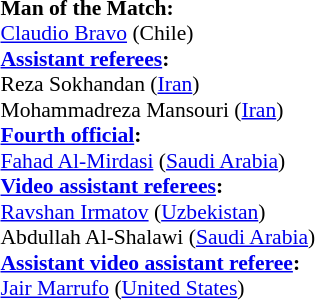<table style="width:100%; font-size:90%;">
<tr>
<td><br><strong>Man of the Match:</strong>
<br><a href='#'>Claudio Bravo</a> (Chile)<br><strong><a href='#'>Assistant referees</a>:</strong>
<br>Reza Sokhandan (<a href='#'>Iran</a>)
<br>Mohammadreza Mansouri (<a href='#'>Iran</a>)
<br><strong><a href='#'>Fourth official</a>:</strong>
<br><a href='#'>Fahad Al-Mirdasi</a> (<a href='#'>Saudi Arabia</a>)
<br><strong><a href='#'>Video assistant referees</a>:</strong>
<br><a href='#'>Ravshan Irmatov</a> (<a href='#'>Uzbekistan</a>)
<br>Abdullah Al-Shalawi (<a href='#'>Saudi Arabia</a>)
<br><strong><a href='#'>Assistant video assistant referee</a>:</strong>
<br><a href='#'>Jair Marrufo</a> (<a href='#'>United States</a>)</td>
</tr>
</table>
